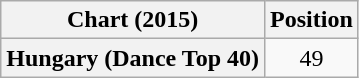<table class="wikitable plainrowheaders">
<tr>
<th scope="col">Chart (2015)</th>
<th scope="col">Position</th>
</tr>
<tr>
<th scope="row">Hungary (Dance Top 40)</th>
<td style="text-align:center">49</td>
</tr>
</table>
